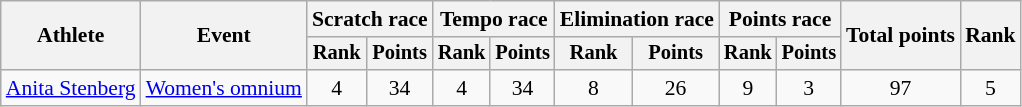<table class="wikitable" style="font-size:90%">
<tr>
<th rowspan="2">Athlete</th>
<th rowspan="2">Event</th>
<th colspan=2>Scratch race</th>
<th colspan=2>Tempo race</th>
<th colspan=2>Elimination race</th>
<th colspan=2>Points race</th>
<th rowspan=2>Total points</th>
<th rowspan=2>Rank</th>
</tr>
<tr style="font-size:95%">
<th>Rank</th>
<th>Points</th>
<th>Rank</th>
<th>Points</th>
<th>Rank</th>
<th>Points</th>
<th>Rank</th>
<th>Points</th>
</tr>
<tr align=center>
<td align=left><a href='#'>Anita Stenberg</a></td>
<td align=left><a href='#'>Women's omnium</a></td>
<td>4</td>
<td>34</td>
<td>4</td>
<td>34</td>
<td>8</td>
<td>26</td>
<td>9</td>
<td>3</td>
<td>97</td>
<td>5</td>
</tr>
</table>
